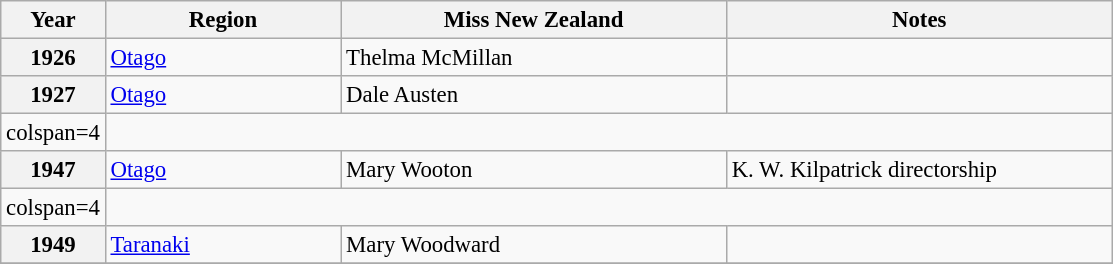<table class="wikitable " style="font-size: 95%;">
<tr>
<th width="60">Year</th>
<th width="150">Region</th>
<th width="250">Miss New Zealand</th>
<th width="250">Notes</th>
</tr>
<tr>
<th>1926</th>
<td><a href='#'>Otago</a></td>
<td>Thelma McMillan</td>
<td></td>
</tr>
<tr>
<th>1927</th>
<td><a href='#'>Otago</a></td>
<td>Dale Austen</td>
<td></td>
</tr>
<tr>
<td>colspan=4 </td>
</tr>
<tr>
<th>1947</th>
<td><a href='#'>Otago</a></td>
<td>Mary Wooton</td>
<td>K. W. Kilpatrick directorship</td>
</tr>
<tr>
<td>colspan=4 </td>
</tr>
<tr>
<th>1949</th>
<td><a href='#'>Taranaki</a></td>
<td>Mary Woodward</td>
<td></td>
</tr>
<tr>
</tr>
</table>
